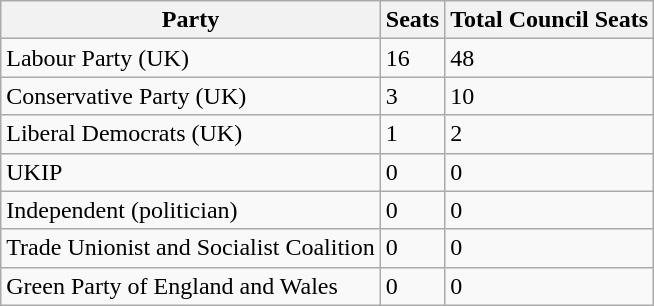<table class="wikitable">
<tr>
<th>Party</th>
<th>Seats</th>
<th>Total Council Seats</th>
</tr>
<tr>
<td>Labour Party (UK)</td>
<td>16</td>
<td>48</td>
</tr>
<tr>
<td>Conservative Party (UK)</td>
<td>3</td>
<td>10</td>
</tr>
<tr>
<td>Liberal Democrats (UK)</td>
<td>1</td>
<td>2</td>
</tr>
<tr>
<td>UKIP</td>
<td>0</td>
<td>0</td>
</tr>
<tr>
<td>Independent (politician)</td>
<td>0</td>
<td>0</td>
</tr>
<tr>
<td>Trade Unionist and Socialist Coalition</td>
<td>0</td>
<td>0</td>
</tr>
<tr>
<td>Green Party of England and Wales</td>
<td>0</td>
<td>0</td>
</tr>
</table>
